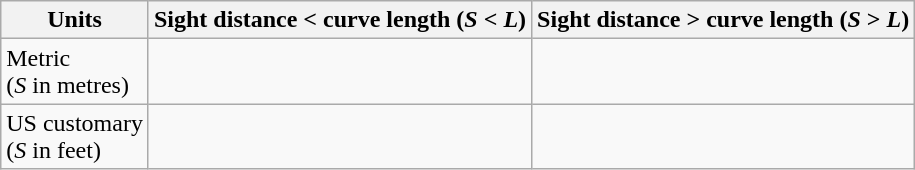<table class="wikitable">
<tr>
<th>Units</th>
<th>Sight distance < curve length (<em>S</em> < <em>L</em>)</th>
<th>Sight distance > curve length (<em>S</em> > <em>L</em>)</th>
</tr>
<tr>
<td>Metric<br>(<em>S</em> in metres)</td>
<td></td>
<td></td>
</tr>
<tr>
<td>US customary<br>(<em>S</em> in feet)</td>
<td></td>
<td></td>
</tr>
</table>
